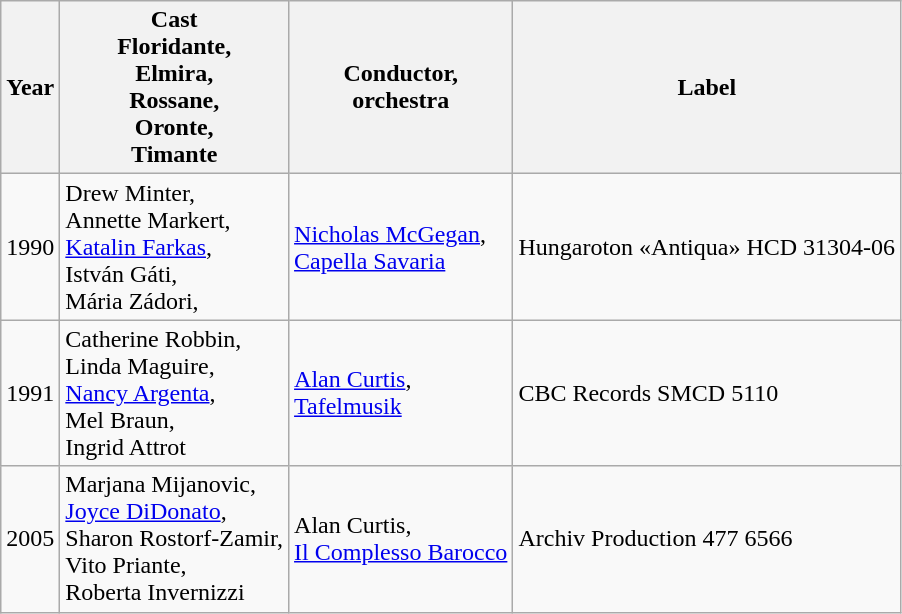<table class="wikitable">
<tr>
<th>Year</th>
<th>Cast<br>Floridante,<br>Elmira,<br>Rossane,<br>Oronte,<br>Timante</th>
<th>Conductor,<br>orchestra</th>
<th>Label</th>
</tr>
<tr>
<td>1990</td>
<td>Drew Minter,<br>Annette Markert,<br><a href='#'>Katalin Farkas</a>, <br>István Gáti,<br>Mária Zádori,<br></td>
<td><a href='#'>Nicholas McGegan</a>,<br> <a href='#'>Capella Savaria</a></td>
<td>Hungaroton «Antiqua» HCD 31304-06</td>
</tr>
<tr>
<td>1991</td>
<td>Catherine Robbin,<br>Linda Maguire,<br><a href='#'>Nancy Argenta</a>,<br>Mel Braun,<br>Ingrid Attrot</td>
<td><a href='#'>Alan Curtis</a>,<br><a href='#'>Tafelmusik</a></td>
<td>CBC Records SMCD 5110</td>
</tr>
<tr>
<td>2005</td>
<td>Marjana Mijanovic, <br><a href='#'>Joyce DiDonato</a>,<br>Sharon Rostorf-Zamir,<br> Vito Priante,<br> Roberta Invernizzi<br></td>
<td>Alan Curtis, <br><a href='#'>Il Complesso Barocco</a></td>
<td>Archiv Production 477 6566</td>
</tr>
</table>
